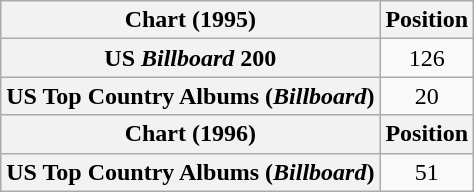<table class="wikitable plainrowheaders" style="text-align:center">
<tr>
<th scope="col">Chart (1995)</th>
<th scope="col">Position</th>
</tr>
<tr>
<th scope="row">US <em>Billboard</em> 200</th>
<td>126</td>
</tr>
<tr>
<th scope="row">US Top Country Albums (<em>Billboard</em>)</th>
<td>20</td>
</tr>
<tr>
<th scope="col">Chart (1996)</th>
<th scope="col">Position</th>
</tr>
<tr>
<th scope="row">US Top Country Albums (<em>Billboard</em>)</th>
<td>51</td>
</tr>
</table>
